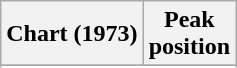<table class="wikitable sortable plainrowheaders" style="text-align:center;">
<tr>
<th scope="col">Chart (1973)</th>
<th scope="col">Peak<br>position</th>
</tr>
<tr>
</tr>
<tr>
</tr>
</table>
